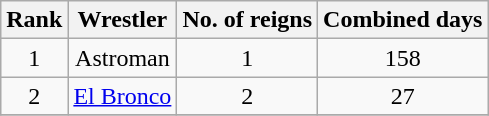<table class="wikitable sortable" style="text-align:center;">
<tr>
<th scope="col">Rank</th>
<th scope="col">Wrestler</th>
<th scope="col">No. of reigns</th>
<th scope="col">Combined days</th>
</tr>
<tr>
<td>1</td>
<td>Astroman</td>
<td>1</td>
<td>158</td>
</tr>
<tr>
<td>2</td>
<td><a href='#'>El Bronco</a></td>
<td>2</td>
<td>27</td>
</tr>
<tr>
</tr>
</table>
